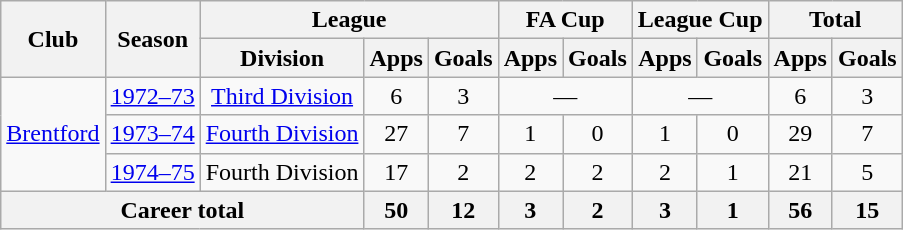<table class="wikitable" style="text-align: center;">
<tr>
<th rowspan="2">Club</th>
<th rowspan="2">Season</th>
<th colspan="3">League</th>
<th colspan="2">FA Cup</th>
<th colspan="2">League Cup</th>
<th colspan="2">Total</th>
</tr>
<tr>
<th>Division</th>
<th>Apps</th>
<th>Goals</th>
<th>Apps</th>
<th>Goals</th>
<th>Apps</th>
<th>Goals</th>
<th>Apps</th>
<th>Goals</th>
</tr>
<tr>
<td rowspan="3"><a href='#'>Brentford</a></td>
<td><a href='#'>1972–73</a></td>
<td><a href='#'>Third Division</a></td>
<td>6</td>
<td>3</td>
<td colspan="2">—</td>
<td colspan="2">—</td>
<td>6</td>
<td>3</td>
</tr>
<tr>
<td><a href='#'>1973–74</a></td>
<td><a href='#'>Fourth Division</a></td>
<td>27</td>
<td>7</td>
<td>1</td>
<td>0</td>
<td>1</td>
<td>0</td>
<td>29</td>
<td>7</td>
</tr>
<tr>
<td><a href='#'>1974–75</a></td>
<td>Fourth Division</td>
<td>17</td>
<td>2</td>
<td>2</td>
<td>2</td>
<td>2</td>
<td>1</td>
<td>21</td>
<td>5</td>
</tr>
<tr>
<th colspan="3">Career total</th>
<th>50</th>
<th>12</th>
<th>3</th>
<th>2</th>
<th>3</th>
<th>1</th>
<th>56</th>
<th>15</th>
</tr>
</table>
